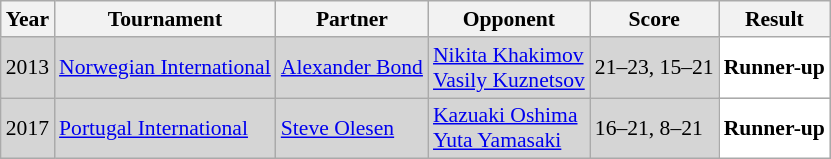<table class="sortable wikitable" style="font-size: 90%;">
<tr>
<th>Year</th>
<th>Tournament</th>
<th>Partner</th>
<th>Opponent</th>
<th>Score</th>
<th>Result</th>
</tr>
<tr style="background:#D5D5D5">
<td align="center">2013</td>
<td align="left"><a href='#'>Norwegian International</a></td>
<td align="left"> <a href='#'>Alexander Bond</a></td>
<td align="left"> <a href='#'>Nikita Khakimov</a><br> <a href='#'>Vasily Kuznetsov</a></td>
<td align="left">21–23, 15–21</td>
<td style="text-align:left; background:white"> <strong>Runner-up</strong></td>
</tr>
<tr style="background:#D5D5D5">
<td align="center">2017</td>
<td align="left"><a href='#'>Portugal International</a></td>
<td align="left"> <a href='#'>Steve Olesen</a></td>
<td align="left"> <a href='#'>Kazuaki Oshima</a><br> <a href='#'>Yuta Yamasaki</a></td>
<td align="left">16–21, 8–21</td>
<td style="text-align:left; background:white"> <strong>Runner-up</strong></td>
</tr>
</table>
